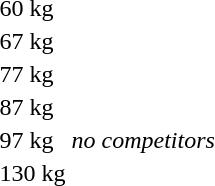<table>
<tr>
<td rowspan=2>60 kg<br></td>
<td rowspan=2></td>
<td rowspan=2></td>
<td></td>
</tr>
<tr>
<td></td>
</tr>
<tr>
<td rowspan=2>67 kg<br></td>
<td rowspan=2></td>
<td rowspan=2></td>
<td></td>
</tr>
<tr>
<td></td>
</tr>
<tr>
<td rowspan=2>77 kg<br></td>
<td rowspan=2></td>
<td rowspan=2></td>
<td></td>
</tr>
<tr>
<td></td>
</tr>
<tr>
<td rowspan=2>87 kg<br></td>
<td rowspan=2></td>
<td rowspan=2></td>
<td></td>
</tr>
<tr>
<td></td>
</tr>
<tr>
<td>97 kg</td>
<td colspan=3><em>no competitors</em></td>
</tr>
<tr>
<td>130 kg<br></td>
<td></td>
<td></td>
<td></td>
</tr>
</table>
